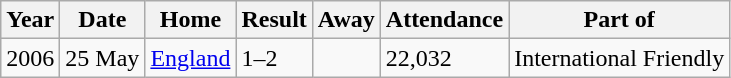<table class="wikitable">
<tr>
<th>Year</th>
<th>Date</th>
<th>Home</th>
<th>Result</th>
<th>Away</th>
<th>Attendance</th>
<th>Part of</th>
</tr>
<tr>
<td>2006</td>
<td>25 May</td>
<td> <a href='#'>England</a></td>
<td>1–2</td>
<td></td>
<td>22,032</td>
<td>International Friendly</td>
</tr>
</table>
